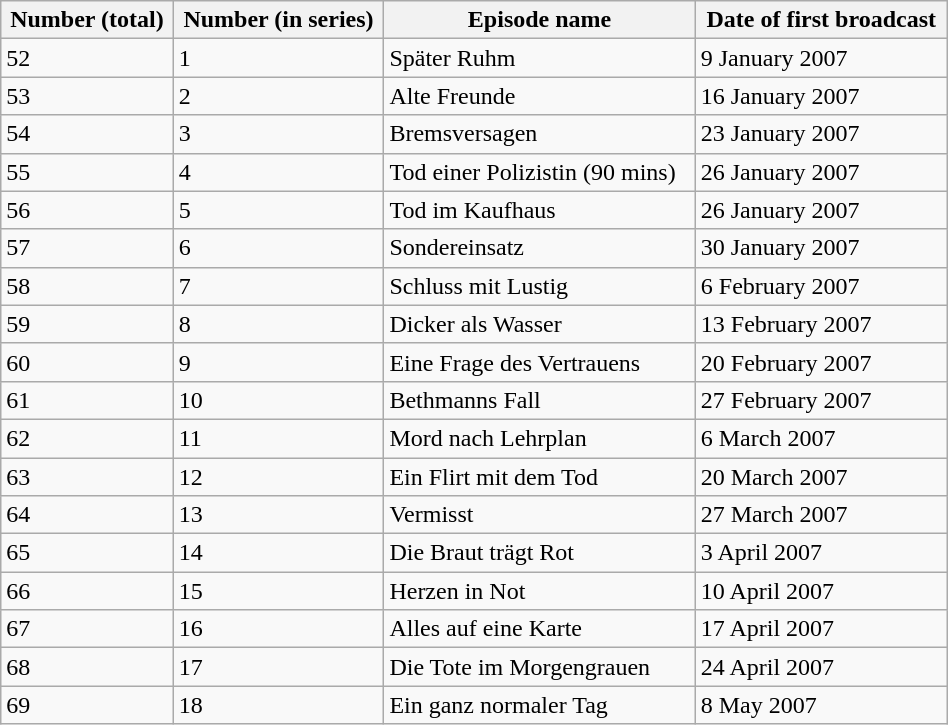<table class="wikitable" width="50%">
<tr class="hintergrundfarbe6">
<th>Number (total)</th>
<th>Number (in series)</th>
<th>Episode name</th>
<th>Date of first broadcast</th>
</tr>
<tr>
<td>52</td>
<td>1</td>
<td>Später Ruhm</td>
<td>9 January 2007</td>
</tr>
<tr>
<td>53</td>
<td>2</td>
<td>Alte Freunde</td>
<td>16 January 2007</td>
</tr>
<tr>
<td>54</td>
<td>3</td>
<td>Bremsversagen</td>
<td>23 January 2007</td>
</tr>
<tr>
<td>55</td>
<td>4</td>
<td>Tod einer Polizistin (90 mins)</td>
<td>26 January 2007</td>
</tr>
<tr>
<td>56</td>
<td>5</td>
<td>Tod im Kaufhaus</td>
<td>26 January 2007</td>
</tr>
<tr>
<td>57</td>
<td>6</td>
<td>Sondereinsatz</td>
<td>30 January 2007</td>
</tr>
<tr>
<td>58</td>
<td>7</td>
<td>Schluss mit Lustig</td>
<td>6 February 2007</td>
</tr>
<tr>
<td>59</td>
<td>8</td>
<td>Dicker als Wasser</td>
<td>13 February 2007</td>
</tr>
<tr>
<td>60</td>
<td>9</td>
<td>Eine Frage des Vertrauens</td>
<td>20 February 2007</td>
</tr>
<tr>
<td>61</td>
<td>10</td>
<td>Bethmanns Fall</td>
<td>27 February 2007</td>
</tr>
<tr>
<td>62</td>
<td>11</td>
<td>Mord nach Lehrplan</td>
<td>6 March 2007</td>
</tr>
<tr>
<td>63</td>
<td>12</td>
<td>Ein Flirt mit dem Tod</td>
<td>20 March 2007</td>
</tr>
<tr>
<td>64</td>
<td>13</td>
<td>Vermisst</td>
<td>27 March 2007</td>
</tr>
<tr>
<td>65</td>
<td>14</td>
<td>Die Braut trägt Rot</td>
<td>3 April 2007</td>
</tr>
<tr>
<td>66</td>
<td>15</td>
<td>Herzen in Not</td>
<td>10 April 2007</td>
</tr>
<tr>
<td>67</td>
<td>16</td>
<td>Alles auf eine Karte</td>
<td>17 April 2007</td>
</tr>
<tr>
<td>68</td>
<td>17</td>
<td>Die Tote im Morgengrauen</td>
<td>24 April 2007</td>
</tr>
<tr>
<td>69</td>
<td>18</td>
<td>Ein ganz normaler Tag</td>
<td>8 May 2007</td>
</tr>
</table>
